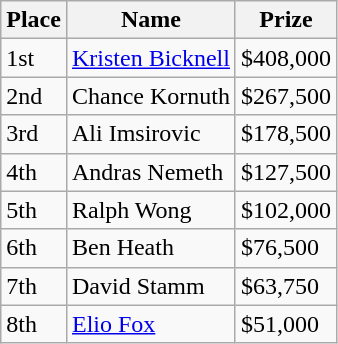<table class="wikitable">
<tr>
<th>Place</th>
<th>Name</th>
<th>Prize</th>
</tr>
<tr>
<td>1st</td>
<td> <a href='#'>Kristen Bicknell</a></td>
<td>$408,000</td>
</tr>
<tr>
<td>2nd</td>
<td> Chance Kornuth</td>
<td>$267,500</td>
</tr>
<tr>
<td>3rd</td>
<td> Ali Imsirovic</td>
<td>$178,500</td>
</tr>
<tr>
<td>4th</td>
<td> Andras Nemeth</td>
<td>$127,500</td>
</tr>
<tr>
<td>5th</td>
<td> Ralph Wong</td>
<td>$102,000</td>
</tr>
<tr>
<td>6th</td>
<td> Ben Heath</td>
<td>$76,500</td>
</tr>
<tr>
<td>7th</td>
<td> David Stamm</td>
<td>$63,750</td>
</tr>
<tr>
<td>8th</td>
<td> <a href='#'>Elio Fox</a></td>
<td>$51,000</td>
</tr>
</table>
